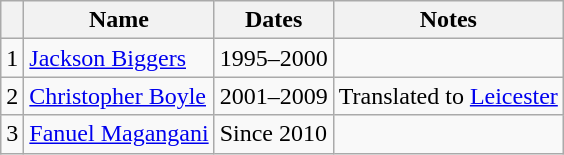<table class="wikitable">
<tr>
<th></th>
<th>Name</th>
<th>Dates</th>
<th>Notes</th>
</tr>
<tr>
<td>1</td>
<td><a href='#'>Jackson Biggers</a></td>
<td>1995–2000</td>
<td></td>
</tr>
<tr>
<td>2</td>
<td><a href='#'>Christopher Boyle</a></td>
<td>2001–2009</td>
<td>Translated to <a href='#'>Leicester</a></td>
</tr>
<tr>
<td>3</td>
<td><a href='#'>Fanuel Magangani</a></td>
<td>Since 2010</td>
<td></td>
</tr>
</table>
